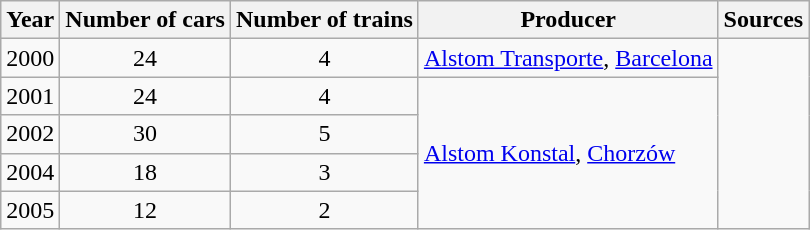<table class="wikitable" style="text-align:center;">
<tr>
<th>Year</th>
<th>Number of cars</th>
<th>Number of trains</th>
<th>Producer</th>
<th>Sources</th>
</tr>
<tr>
<td>2000</td>
<td>24</td>
<td>4</td>
<td align="left"><a href='#'>Alstom Transporte</a>, <a href='#'>Barcelona</a></td>
<td rowspan="5"></td>
</tr>
<tr>
<td>2001</td>
<td>24</td>
<td>4</td>
<td rowspan="4" align="left"><a href='#'>Alstom Konstal</a>, <a href='#'>Chorzów</a></td>
</tr>
<tr>
<td>2002</td>
<td>30</td>
<td>5</td>
</tr>
<tr>
<td>2004</td>
<td>18</td>
<td>3</td>
</tr>
<tr>
<td>2005</td>
<td>12</td>
<td>2</td>
</tr>
</table>
